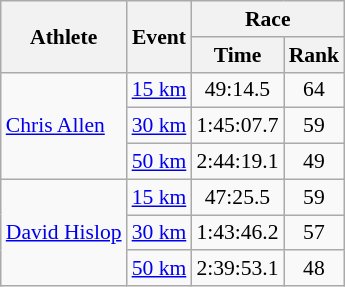<table class="wikitable" style="font-size:90%">
<tr>
<th rowspan="2">Athlete</th>
<th rowspan="2">Event</th>
<th colspan="2">Race</th>
</tr>
<tr>
<th>Time</th>
<th>Rank</th>
</tr>
<tr align="center">
<td align="left" rowspan=3><a href='#'>Chris Allen</a></td>
<td align="left"><a href='#'>15 km</a></td>
<td>49:14.5</td>
<td>64</td>
</tr>
<tr align="center">
<td align="left"><a href='#'>30 km</a></td>
<td>1:45:07.7</td>
<td>59</td>
</tr>
<tr align="center">
<td align="left"><a href='#'>50 km</a></td>
<td>2:44:19.1</td>
<td>49</td>
</tr>
<tr align="center">
<td align="left" rowspan=3><a href='#'>David Hislop</a></td>
<td align="left"><a href='#'>15 km</a></td>
<td>47:25.5</td>
<td>59</td>
</tr>
<tr align="center">
<td align="left"><a href='#'>30 km</a></td>
<td>1:43:46.2</td>
<td>57</td>
</tr>
<tr align="center">
<td align="left"><a href='#'>50 km</a></td>
<td>2:39:53.1</td>
<td>48</td>
</tr>
</table>
